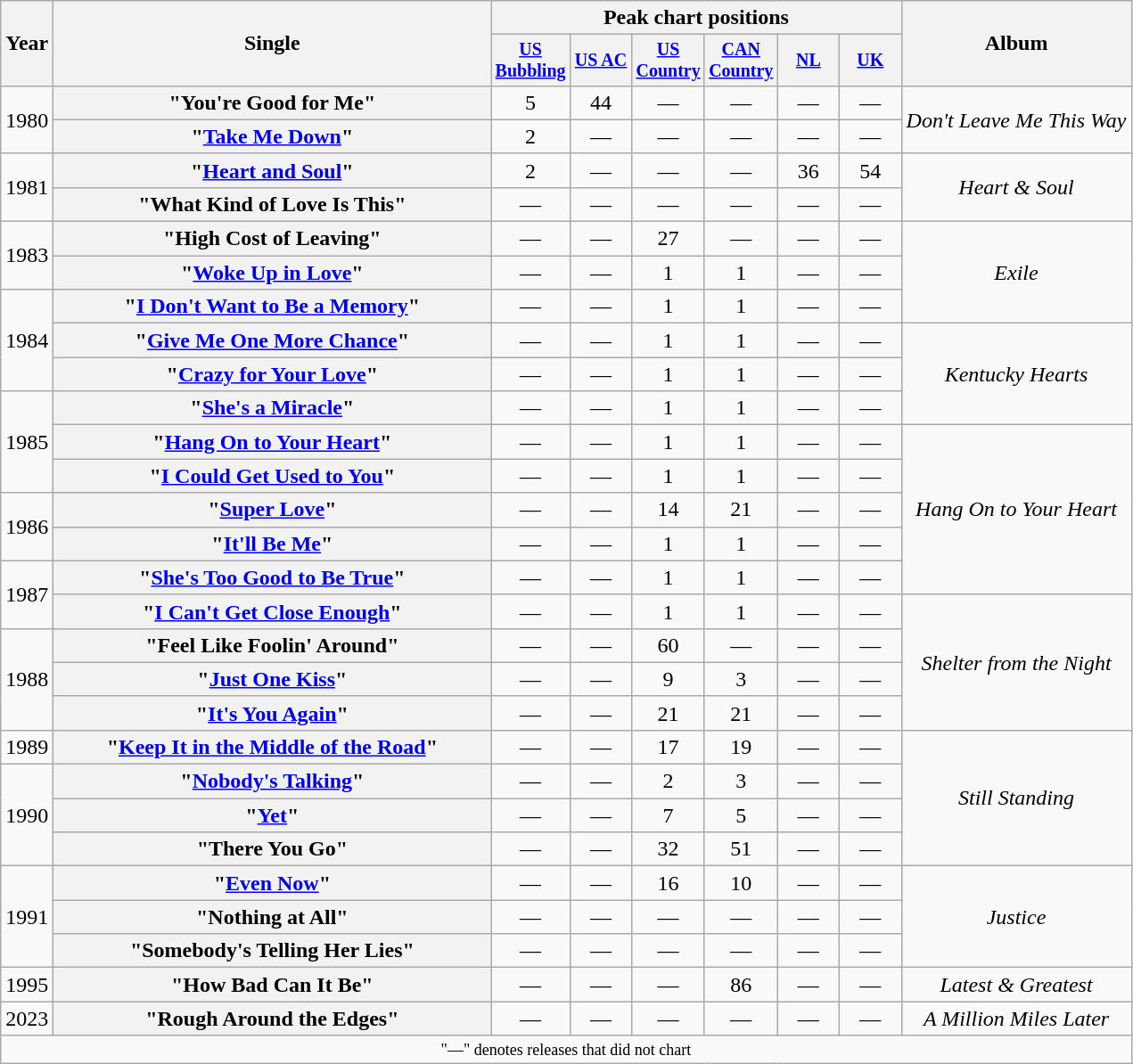<table class="wikitable plainrowheaders" style="text-align:center;">
<tr>
<th rowspan="2">Year</th>
<th rowspan="2" style="width:20em;">Single</th>
<th colspan="6">Peak chart positions</th>
<th rowspan="2">Album</th>
</tr>
<tr style="font-size:smaller;">
<th width="40"><a href='#'>US Bubbling</a><br></th>
<th width="40"><a href='#'>US AC</a><br></th>
<th width="40"><a href='#'>US Country</a><br></th>
<th width="40"><a href='#'>CAN Country</a><br></th>
<th width="40"><a href='#'>NL</a><br></th>
<th width="40"><a href='#'>UK</a><br></th>
</tr>
<tr>
<td rowspan="2">1980</td>
<th scope="row">"You're Good for Me"</th>
<td>5</td>
<td>44</td>
<td>—</td>
<td>—</td>
<td>—</td>
<td>—</td>
<td rowspan="2"><em>Don't Leave Me This Way</em></td>
</tr>
<tr>
<th scope="row">"<a href='#'>Take Me Down</a>"</th>
<td>2</td>
<td>—</td>
<td>—</td>
<td>—</td>
<td>—</td>
<td>—</td>
</tr>
<tr>
<td rowspan="2">1981</td>
<th scope="row">"<a href='#'>Heart and Soul</a>"</th>
<td>2</td>
<td>—</td>
<td>—</td>
<td>—</td>
<td>36</td>
<td>54</td>
<td rowspan="2"><em>Heart & Soul</em></td>
</tr>
<tr>
<th scope="row">"What Kind of Love Is This"</th>
<td>—</td>
<td>—</td>
<td>—</td>
<td>—</td>
<td>—</td>
<td>—</td>
</tr>
<tr>
<td rowspan="2">1983</td>
<th scope="row">"High Cost of Leaving"</th>
<td>—</td>
<td>—</td>
<td>27</td>
<td>—</td>
<td>—</td>
<td>—</td>
<td rowspan="3"><em>Exile</em> </td>
</tr>
<tr>
<th scope="row">"<a href='#'>Woke Up in Love</a>"</th>
<td>—</td>
<td>—</td>
<td>1</td>
<td>1</td>
<td>—</td>
<td>—</td>
</tr>
<tr>
<td rowspan="3">1984</td>
<th scope="row">"<a href='#'>I Don't Want to Be a Memory</a>"</th>
<td>—</td>
<td>—</td>
<td>1</td>
<td>1</td>
<td>—</td>
<td>—</td>
</tr>
<tr>
<th scope="row">"<a href='#'>Give Me One More Chance</a>"</th>
<td>—</td>
<td>—</td>
<td>1</td>
<td>1</td>
<td>—</td>
<td>—</td>
<td rowspan="3"><em>Kentucky Hearts</em></td>
</tr>
<tr>
<th scope="row">"<a href='#'>Crazy for Your Love</a>"</th>
<td>—</td>
<td>—</td>
<td>1</td>
<td>1</td>
<td>—</td>
<td>—</td>
</tr>
<tr>
<td rowspan="3">1985</td>
<th scope="row">"<a href='#'>She's a Miracle</a>"</th>
<td>—</td>
<td>—</td>
<td>1</td>
<td>1</td>
<td>—</td>
<td>—</td>
</tr>
<tr>
<th scope="row">"<a href='#'>Hang On to Your Heart</a>"</th>
<td>—</td>
<td>—</td>
<td>1</td>
<td>1</td>
<td>—</td>
<td>—</td>
<td rowspan="5"><em>Hang On to Your Heart</em></td>
</tr>
<tr>
<th scope="row">"<a href='#'>I Could Get Used to You</a>"</th>
<td>—</td>
<td>—</td>
<td>1</td>
<td>1</td>
<td>—</td>
<td>—</td>
</tr>
<tr>
<td rowspan="2">1986</td>
<th scope="row">"<a href='#'>Super Love</a>"</th>
<td>—</td>
<td>—</td>
<td>14</td>
<td>21</td>
<td>—</td>
<td>—</td>
</tr>
<tr>
<th scope="row">"<a href='#'>It'll Be Me</a>"</th>
<td>—</td>
<td>—</td>
<td>1</td>
<td>1</td>
<td>—</td>
<td>—</td>
</tr>
<tr>
<td rowspan="2">1987</td>
<th scope="row">"<a href='#'>She's Too Good to Be True</a>"</th>
<td>—</td>
<td>—</td>
<td>1</td>
<td>1</td>
<td>—</td>
<td>—</td>
</tr>
<tr>
<th scope="row">"<a href='#'>I Can't Get Close Enough</a>"</th>
<td>—</td>
<td>—</td>
<td>1</td>
<td>1</td>
<td>—</td>
<td>—</td>
<td rowspan="4"><em>Shelter from the Night</em></td>
</tr>
<tr>
<td rowspan="3">1988</td>
<th scope="row">"Feel Like Foolin' Around"</th>
<td>—</td>
<td>—</td>
<td>60</td>
<td>—</td>
<td>—</td>
<td>—</td>
</tr>
<tr>
<th scope="row">"<a href='#'>Just One Kiss</a>"</th>
<td>—</td>
<td>—</td>
<td>9</td>
<td>3</td>
<td>—</td>
<td>—</td>
</tr>
<tr>
<th scope="row">"<a href='#'>It's You Again</a>"</th>
<td>—</td>
<td>—</td>
<td>21</td>
<td>21</td>
<td>—</td>
<td>—</td>
</tr>
<tr>
<td>1989</td>
<th scope="row">"<a href='#'>Keep It in the Middle of the Road</a>"</th>
<td>—</td>
<td>—</td>
<td>17</td>
<td>19</td>
<td>—</td>
<td>—</td>
<td rowspan="4"><em>Still Standing</em></td>
</tr>
<tr>
<td rowspan="3">1990</td>
<th scope="row">"<a href='#'>Nobody's Talking</a>"</th>
<td>—</td>
<td>—</td>
<td>2</td>
<td>3</td>
<td>—</td>
<td>—</td>
</tr>
<tr>
<th scope="row">"<a href='#'>Yet</a>"</th>
<td>—</td>
<td>—</td>
<td>7</td>
<td>5</td>
<td>—</td>
<td>—</td>
</tr>
<tr>
<th scope="row">"There You Go"</th>
<td>—</td>
<td>—</td>
<td>32</td>
<td>51</td>
<td>—</td>
<td>—</td>
</tr>
<tr>
<td rowspan="3">1991</td>
<th scope="row">"<a href='#'>Even Now</a>"</th>
<td>—</td>
<td>—</td>
<td>16</td>
<td>10</td>
<td>—</td>
<td>—</td>
<td rowspan="3"><em>Justice</em></td>
</tr>
<tr>
<th scope="row">"Nothing at All"</th>
<td>—</td>
<td>—</td>
<td>—</td>
<td>—</td>
<td>—</td>
<td>—</td>
</tr>
<tr>
<th scope="row">"Somebody's Telling Her Lies"</th>
<td>—</td>
<td>—</td>
<td>—</td>
<td>—</td>
<td>—</td>
<td>—</td>
</tr>
<tr>
<td>1995</td>
<th scope="row">"How Bad Can It Be"</th>
<td>—</td>
<td>—</td>
<td>—</td>
<td>86</td>
<td>—</td>
<td>—</td>
<td><em>Latest & Greatest</em></td>
</tr>
<tr>
<td>2023</td>
<th scope="row">"Rough Around the Edges"</th>
<td>—</td>
<td>—</td>
<td>—</td>
<td>—</td>
<td>—</td>
<td>—</td>
<td><em>A Million Miles Later</em></td>
</tr>
<tr>
<td colspan="9" style="font-size:9pt">"—" denotes releases that did not chart</td>
</tr>
</table>
